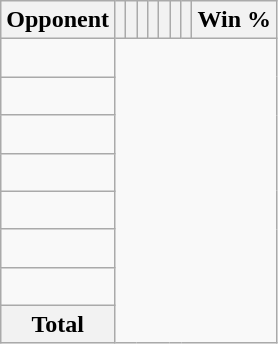<table class="wikitable sortable collapsible collapsed" style="text-align: center;">
<tr>
<th>Opponent</th>
<th></th>
<th></th>
<th></th>
<th></th>
<th></th>
<th></th>
<th></th>
<th>Win %</th>
</tr>
<tr>
<td align="left"><br></td>
</tr>
<tr>
<td align="left"><br></td>
</tr>
<tr>
<td align="left"><br></td>
</tr>
<tr>
<td align="left"><br></td>
</tr>
<tr>
<td align="left"><br></td>
</tr>
<tr>
<td align="left"><br></td>
</tr>
<tr>
<td align="left"><br></td>
</tr>
<tr class="sortbottom">
<th>Total<br></th>
</tr>
</table>
